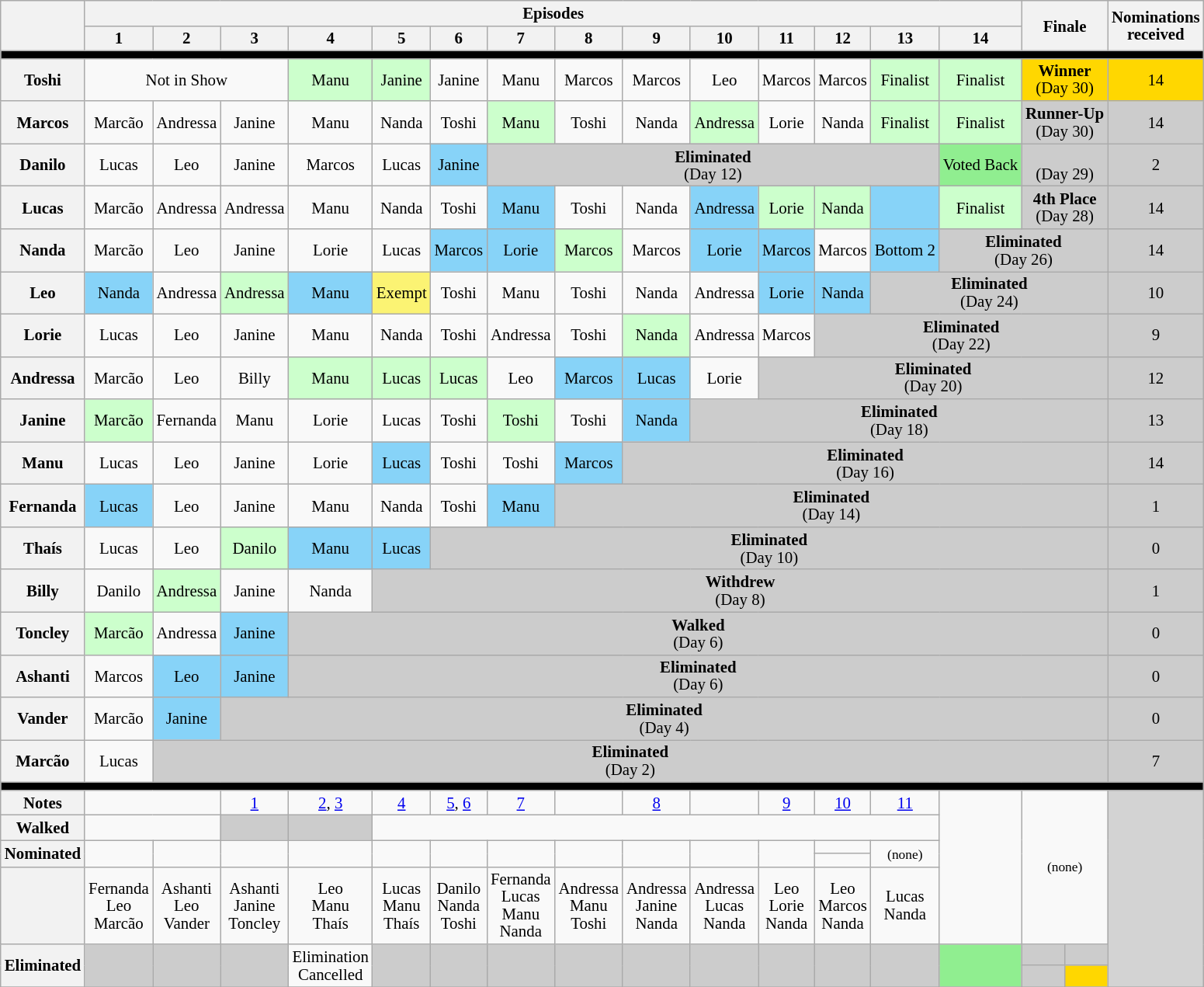<table class="wikitable" style="text-align:center; font-size:87%; line-height:15px;">
<tr>
<th rowspan=2></th>
<th colspan=14>Episodes</th>
<th rowspan=2 colspan=2>Finale</th>
<th rowspan=2>Nominations<br>received</th>
</tr>
<tr>
<th>1</th>
<th>2</th>
<th>3</th>
<th>4</th>
<th>5</th>
<th>6</th>
<th>7</th>
<th>8</th>
<th>9</th>
<th>10</th>
<th>11</th>
<th>12</th>
<th>13</th>
<th>14</th>
</tr>
<tr>
<th style="background:#000;" colspan=18></th>
</tr>
<tr>
<th>Toshi</th>
<td colspan=3>Not in Show</td>
<td bgcolor="CCFFCC">Manu</td>
<td bgcolor="CCFFCC">Janine</td>
<td>Janine</td>
<td>Manu</td>
<td>Marcos</td>
<td>Marcos</td>
<td>Leo</td>
<td>Marcos</td>
<td>Marcos</td>
<td bgcolor="CCFFCC">Finalist</td>
<td bgcolor="CCFFCC">Finalist</td>
<td bgcolor="FFD700" colspan=2><strong>Winner</strong><br>(Day 30)</td>
<td bgcolor="FFD700">14</td>
</tr>
<tr>
<th>Marcos</th>
<td>Marcão</td>
<td>Andressa</td>
<td>Janine</td>
<td>Manu</td>
<td>Nanda</td>
<td>Toshi</td>
<td bgcolor="CCFFCC">Manu</td>
<td>Toshi</td>
<td>Nanda</td>
<td bgcolor="CCFFCC">Andressa</td>
<td>Lorie</td>
<td>Nanda</td>
<td bgcolor="CCFFCC">Finalist</td>
<td bgcolor="CCFFCC">Finalist</td>
<td bgcolor="CCCCCC" colspan=2><strong>Runner-Up</strong><br>(Day 30)</td>
<td bgcolor="CCCCCC">14</td>
</tr>
<tr>
<th>Danilo</th>
<td>Lucas</td>
<td>Leo</td>
<td>Janine</td>
<td>Marcos</td>
<td>Lucas</td>
<td bgcolor="87D3F8">Janine</td>
<td bgcolor="CCCCCC" colspan=7><strong>Eliminated</strong><br>(Day 12)</td>
<td bgcolor=lightgreen>Voted Back</td>
<td bgcolor="CCCCCC" colspan=2><br>(Day 29)</td>
<td bgcolor="CCCCCC">2</td>
</tr>
<tr>
<th>Lucas</th>
<td>Marcão</td>
<td>Andressa</td>
<td>Andressa</td>
<td>Manu</td>
<td>Nanda</td>
<td>Toshi</td>
<td bgcolor="87D3F8">Manu</td>
<td>Toshi</td>
<td>Nanda</td>
<td bgcolor="87D3F8">Andressa</td>
<td bgcolor="CCFFCC">Lorie</td>
<td bgcolor="CCFFCC">Nanda</td>
<td bgcolor="87D3F8"></td>
<td bgcolor="CCFFCC">Finalist</td>
<td bgcolor="CCCCCC" colspan=2><strong>4th Place</strong><br>(Day 28)</td>
<td bgcolor="CCCCCC">14</td>
</tr>
<tr>
<th>Nanda</th>
<td>Marcão</td>
<td>Leo</td>
<td>Janine</td>
<td>Lorie</td>
<td>Lucas</td>
<td bgcolor="87D3F8">Marcos</td>
<td bgcolor="87D3F8">Lorie</td>
<td bgcolor="CCFFCC">Marcos</td>
<td>Marcos</td>
<td bgcolor="87D3F8">Lorie</td>
<td bgcolor="87D3F8">Marcos</td>
<td>Marcos</td>
<td bgcolor="87D3F8">Bottom 2</td>
<td bgcolor="CCCCCC" colspan=3><strong>Eliminated</strong><br>(Day 26)</td>
<td bgcolor="CCCCCC">14</td>
</tr>
<tr>
<th>Leo</th>
<td bgcolor="87D3F8">Nanda</td>
<td>Andressa</td>
<td bgcolor="CCFFCC">Andressa</td>
<td bgcolor="87D3F8">Manu</td>
<td bgcolor="FBF373">Exempt</td>
<td>Toshi</td>
<td>Manu</td>
<td>Toshi</td>
<td>Nanda</td>
<td>Andressa</td>
<td bgcolor="87D3F8">Lorie</td>
<td bgcolor="87D3F8">Nanda</td>
<td bgcolor="CCCCCC" colspan=4><strong>Eliminated</strong><br>(Day 24)</td>
<td bgcolor="CCCCCC">10</td>
</tr>
<tr>
<th>Lorie</th>
<td>Lucas</td>
<td>Leo</td>
<td>Janine</td>
<td>Manu</td>
<td>Nanda</td>
<td>Toshi</td>
<td>Andressa</td>
<td>Toshi</td>
<td bgcolor="CCFFCC">Nanda</td>
<td>Andressa</td>
<td>Marcos</td>
<td bgcolor="CCCCCC" colspan=5><strong>Eliminated</strong><br>(Day 22)</td>
<td bgcolor="CCCCCC">9</td>
</tr>
<tr>
<th>Andressa</th>
<td>Marcão</td>
<td>Leo</td>
<td>Billy</td>
<td bgcolor="CCFFCC">Manu</td>
<td bgcolor="CCFFCC">Lucas</td>
<td bgcolor="CCFFCC">Lucas</td>
<td>Leo</td>
<td bgcolor="87D3F8">Marcos</td>
<td bgcolor="87D3F8">Lucas</td>
<td>Lorie</td>
<td bgcolor="CCCCCC" colspan=6><strong>Eliminated</strong><br>(Day 20)</td>
<td bgcolor="CCCCCC">12</td>
</tr>
<tr>
<th>Janine</th>
<td bgcolor="CCFFCC">Marcão</td>
<td>Fernanda</td>
<td>Manu</td>
<td>Lorie</td>
<td>Lucas</td>
<td>Toshi</td>
<td bgcolor="CCFFCC">Toshi</td>
<td>Toshi</td>
<td bgcolor="87D3F8">Nanda</td>
<td bgcolor="CCCCCC" colspan=7><strong>Eliminated</strong><br>(Day 18)</td>
<td bgcolor="CCCCCC">13</td>
</tr>
<tr>
<th>Manu</th>
<td>Lucas</td>
<td>Leo</td>
<td>Janine</td>
<td>Lorie</td>
<td bgcolor="87D3F8">Lucas</td>
<td>Toshi</td>
<td>Toshi</td>
<td bgcolor="87D3F8">Marcos</td>
<td bgcolor="CCCCCC" colspan=8><strong>Eliminated</strong><br>(Day 16)</td>
<td bgcolor="CCCCCC">14</td>
</tr>
<tr>
<th>Fernanda</th>
<td bgcolor="87D3F8">Lucas</td>
<td>Leo</td>
<td>Janine</td>
<td>Manu</td>
<td>Nanda</td>
<td>Toshi</td>
<td bgcolor="87D3F8">Manu</td>
<td bgcolor="CCCCCC" colspan=9><strong>Eliminated</strong><br>(Day 14)</td>
<td bgcolor="CCCCCC">1</td>
</tr>
<tr>
<th>Thaís</th>
<td>Lucas</td>
<td>Leo</td>
<td bgcolor="CCFFCC">Danilo</td>
<td bgcolor="87D3F8">Manu</td>
<td bgcolor="87D3F8">Lucas</td>
<td bgcolor="CCCCCC" colspan=11><strong>Eliminated</strong><br>(Day 10)</td>
<td bgcolor="CCCCCC">0</td>
</tr>
<tr>
<th>Billy</th>
<td>Danilo</td>
<td bgcolor="CCFFCC">Andressa</td>
<td>Janine</td>
<td>Nanda</td>
<td bgcolor="CCCCCC" colspan=12><strong>Withdrew</strong><br>(Day 8)</td>
<td bgcolor="CCCCCC">1</td>
</tr>
<tr>
<th>Toncley</th>
<td bgcolor="CCFFCC">Marcão</td>
<td>Andressa</td>
<td bgcolor="87D3F8">Janine</td>
<td bgcolor="CCCCCC" colspan=13><strong>Walked</strong><br>(Day 6)</td>
<td bgcolor="CCCCCC">0</td>
</tr>
<tr>
<th>Ashanti</th>
<td>Marcos</td>
<td bgcolor="87D3F8">Leo</td>
<td bgcolor="87D3F8">Janine</td>
<td bgcolor="CCCCCC" colspan=13><strong>Eliminated</strong><br>(Day 6)</td>
<td bgcolor="CCCCCC">0</td>
</tr>
<tr>
<th>Vander</th>
<td>Marcão</td>
<td bgcolor="87D3F8">Janine</td>
<td bgcolor="CCCCCC" colspan=14><strong>Eliminated</strong><br>(Day 4)</td>
<td bgcolor="CCCCCC">0</td>
</tr>
<tr>
<th>Marcão</th>
<td>Lucas</td>
<td bgcolor="CCCCCC" colspan=15><strong>Eliminated</strong><br>(Day 2)</td>
<td bgcolor="CCCCCC">7</td>
</tr>
<tr>
<th style="background:#000;" colspan=18></th>
</tr>
<tr>
<th>Notes</th>
<td colspan=2></td>
<td><a href='#'>1</a></td>
<td><a href='#'>2</a>, <a href='#'>3</a></td>
<td><a href='#'>4</a></td>
<td><a href='#'>5</a>, <a href='#'>6</a></td>
<td><a href='#'>7</a></td>
<td colspan=1></td>
<td><a href='#'>8</a></td>
<td colspan=1></td>
<td><a href='#'>9</a></td>
<td><a href='#'>10</a></td>
<td><a href='#'>11</a></td>
<td rowspan=5></td>
<td rowspan=5 colspan=2><small>(none)</small></td>
<td rowspan=7 bgcolor=lightgray></td>
</tr>
<tr>
<th>Walked</th>
<td colspan=2></td>
<td bgcolor="CCCCCC"></td>
<td bgcolor="CCCCCC"></td>
<td colspan=9></td>
</tr>
<tr>
<th rowspan=2>Nominated</th>
<td rowspan=2></td>
<td rowspan=2></td>
<td rowspan=2></td>
<td rowspan=2></td>
<td rowspan=2></td>
<td rowspan=2></td>
<td rowspan=2></td>
<td rowspan=2></td>
<td rowspan=2></td>
<td rowspan=2></td>
<td rowspan=2></td>
<td rowspan=1></td>
<td rowspan=2><small>(none)</small></td>
</tr>
<tr>
<td rowspan=1></td>
</tr>
<tr>
<th></th>
<td>Fernanda<br>Leo<br>Marcão</td>
<td>Ashanti<br>Leo<br>Vander</td>
<td>Ashanti<br>Janine<br>Toncley</td>
<td>Leo<br>Manu<br>Thaís</td>
<td>Lucas<br>Manu<br>Thaís</td>
<td>Danilo<br>Nanda<br>Toshi</td>
<td>Fernanda<br>Lucas<br>Manu<br>Nanda</td>
<td>Andressa<br>Manu<br>Toshi</td>
<td>Andressa<br>Janine<br>Nanda</td>
<td>Andressa<br>Lucas<br>Nanda</td>
<td>Leo<br>Lorie<br>Nanda</td>
<td>Leo<br>Marcos<br>Nanda</td>
<td>Lucas<br>Nanda</td>
</tr>
<tr>
<th rowspan=2>Eliminated</th>
<td rowspan=2 bgcolor="CCCCCC"></td>
<td rowspan=2 bgcolor="CCCCCC"></td>
<td rowspan=2 bgcolor="CCCCCC"></td>
<td rowspan=2>Elimination<br>Cancelled</td>
<td rowspan=2 bgcolor="CCCCCC"></td>
<td rowspan=2 bgcolor="CCCCCC"></td>
<td rowspan=2 bgcolor="CCCCCC"></td>
<td rowspan=2 bgcolor="CCCCCC"></td>
<td rowspan=2 bgcolor="CCCCCC"></td>
<td rowspan=2 bgcolor="CCCCCC"></td>
<td rowspan=2 bgcolor="CCCCCC"></td>
<td rowspan=2 bgcolor="CCCCCC"></td>
<td rowspan=2 bgcolor="CCCCCC"></td>
<td rowspan=2 bgcolor=lightgreen></td>
<td rowspan=1 bgcolor="CCCCCC"></td>
<td rowspan=1 bgcolor="CCCCCC"></td>
</tr>
<tr>
<td rowspan=1 bgcolor="CCCCCC"></td>
<td rowspan=1 bgcolor="FFD700"></td>
</tr>
<tr>
</tr>
</table>
